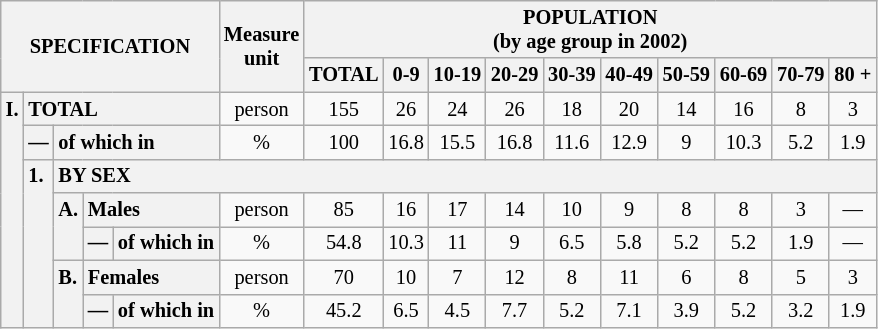<table class="wikitable" style="font-size:85%; text-align:center">
<tr>
<th rowspan="2" colspan="5">SPECIFICATION</th>
<th rowspan="2">Measure<br> unit</th>
<th colspan="10" rowspan="1">POPULATION<br> (by age group in 2002)</th>
</tr>
<tr>
<th>TOTAL</th>
<th>0-9</th>
<th>10-19</th>
<th>20-29</th>
<th>30-39</th>
<th>40-49</th>
<th>50-59</th>
<th>60-69</th>
<th>70-79</th>
<th>80 +</th>
</tr>
<tr>
<th style="text-align:left" valign="top" rowspan="7">I.</th>
<th style="text-align:left" colspan="4">TOTAL</th>
<td>person</td>
<td>155</td>
<td>26</td>
<td>24</td>
<td>26</td>
<td>18</td>
<td>20</td>
<td>14</td>
<td>16</td>
<td>8</td>
<td>3</td>
</tr>
<tr>
<th style="text-align:left" valign="top">—</th>
<th style="text-align:left" colspan="3">of which in</th>
<td>%</td>
<td>100</td>
<td>16.8</td>
<td>15.5</td>
<td>16.8</td>
<td>11.6</td>
<td>12.9</td>
<td>9</td>
<td>10.3</td>
<td>5.2</td>
<td>1.9</td>
</tr>
<tr>
<th style="text-align:left" valign="top" rowspan="5">1.</th>
<th style="text-align:left" colspan="14">BY SEX</th>
</tr>
<tr>
<th style="text-align:left" valign="top" rowspan="2">A.</th>
<th style="text-align:left" colspan="2">Males</th>
<td>person</td>
<td>85</td>
<td>16</td>
<td>17</td>
<td>14</td>
<td>10</td>
<td>9</td>
<td>8</td>
<td>8</td>
<td>3</td>
<td>—</td>
</tr>
<tr>
<th style="text-align:left" valign="top">—</th>
<th style="text-align:left" colspan="1">of which in</th>
<td>%</td>
<td>54.8</td>
<td>10.3</td>
<td>11</td>
<td>9</td>
<td>6.5</td>
<td>5.8</td>
<td>5.2</td>
<td>5.2</td>
<td>1.9</td>
<td>—</td>
</tr>
<tr>
<th style="text-align:left" valign="top" rowspan="2">B.</th>
<th style="text-align:left" colspan="2">Females</th>
<td>person</td>
<td>70</td>
<td>10</td>
<td>7</td>
<td>12</td>
<td>8</td>
<td>11</td>
<td>6</td>
<td>8</td>
<td>5</td>
<td>3</td>
</tr>
<tr>
<th style="text-align:left" valign="top">—</th>
<th style="text-align:left" colspan="1">of which in</th>
<td>%</td>
<td>45.2</td>
<td>6.5</td>
<td>4.5</td>
<td>7.7</td>
<td>5.2</td>
<td>7.1</td>
<td>3.9</td>
<td>5.2</td>
<td>3.2</td>
<td>1.9</td>
</tr>
</table>
